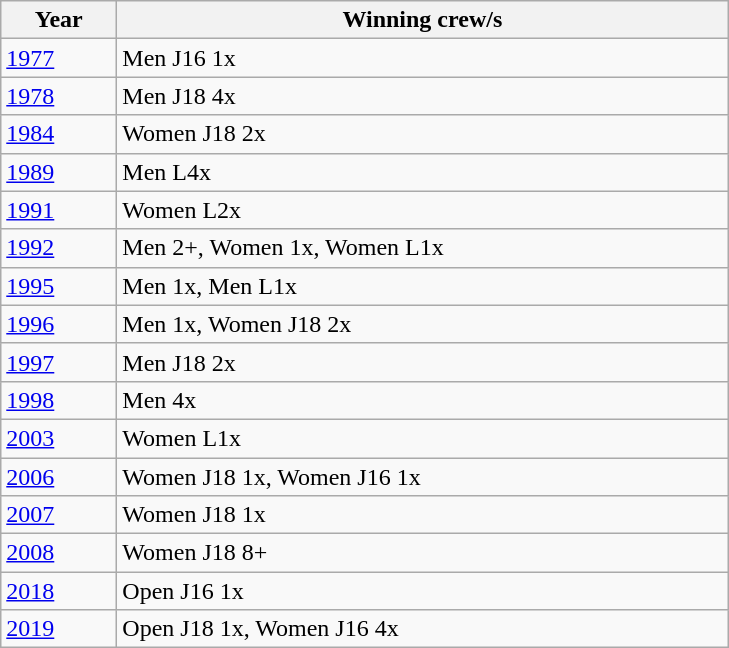<table class="wikitable">
<tr>
<th width=70>Year</th>
<th width=400>Winning crew/s</th>
</tr>
<tr>
<td><a href='#'>1977</a></td>
<td>Men J16 1x</td>
</tr>
<tr>
<td><a href='#'>1978</a></td>
<td>Men J18 4x</td>
</tr>
<tr>
<td><a href='#'>1984</a></td>
<td>Women J18 2x</td>
</tr>
<tr>
<td><a href='#'>1989</a></td>
<td>Men L4x</td>
</tr>
<tr>
<td><a href='#'>1991</a></td>
<td>Women L2x</td>
</tr>
<tr>
<td><a href='#'>1992</a></td>
<td>Men 2+, Women 1x, Women L1x</td>
</tr>
<tr>
<td><a href='#'>1995</a></td>
<td>Men 1x, Men L1x</td>
</tr>
<tr>
<td><a href='#'>1996</a></td>
<td>Men 1x, Women J18 2x</td>
</tr>
<tr>
<td><a href='#'>1997</a></td>
<td>Men J18 2x</td>
</tr>
<tr>
<td><a href='#'>1998</a></td>
<td>Men 4x</td>
</tr>
<tr>
<td><a href='#'>2003</a></td>
<td>Women L1x</td>
</tr>
<tr>
<td><a href='#'>2006</a></td>
<td>Women J18 1x, Women J16 1x</td>
</tr>
<tr>
<td><a href='#'>2007</a></td>
<td>Women J18 1x</td>
</tr>
<tr>
<td><a href='#'>2008</a></td>
<td>Women J18 8+</td>
</tr>
<tr>
<td><a href='#'>2018</a></td>
<td>Open J16 1x </td>
</tr>
<tr>
<td><a href='#'>2019</a></td>
<td>Open J18 1x, Women J16 4x </td>
</tr>
</table>
